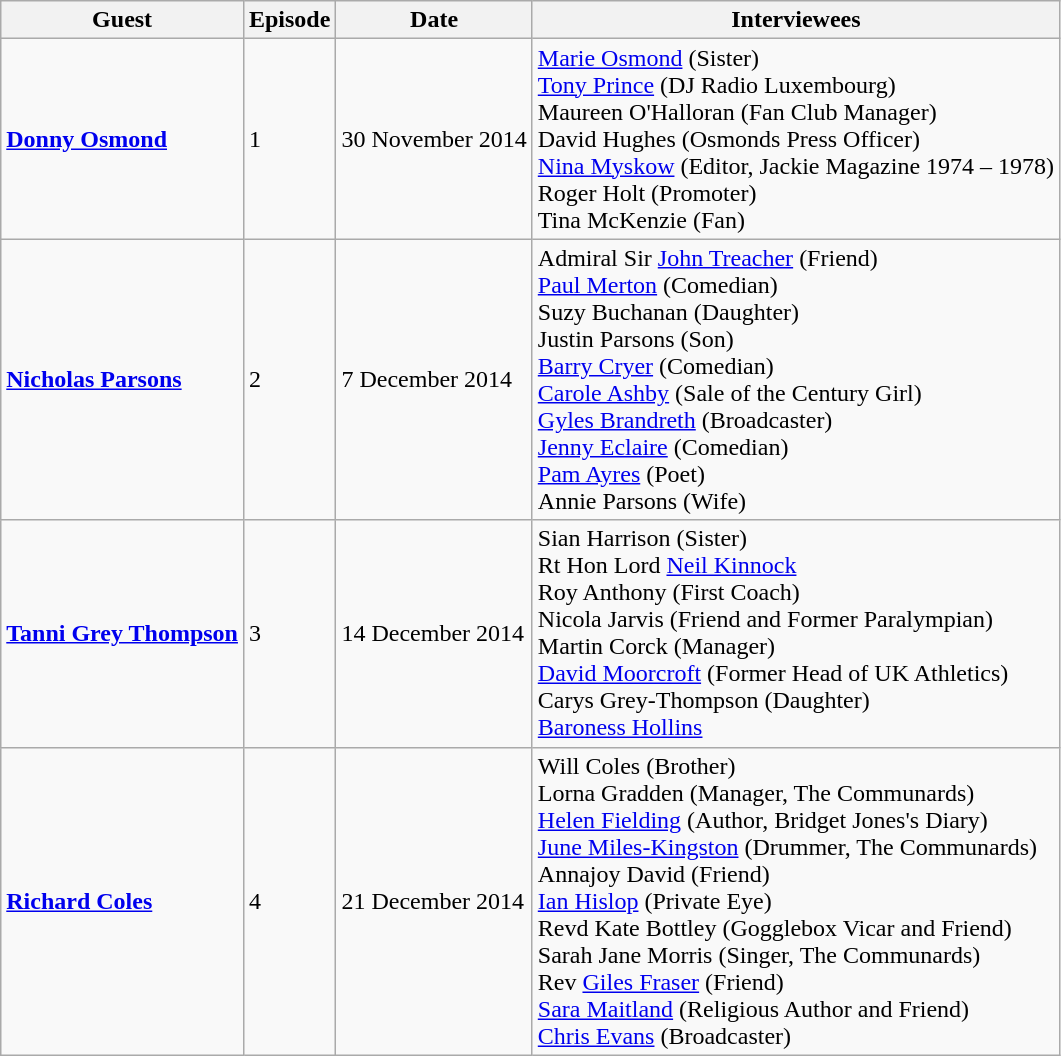<table class="wikitable">
<tr>
<th>Guest</th>
<th>Episode</th>
<th>Date</th>
<th>Interviewees</th>
</tr>
<tr>
<td><strong><a href='#'>Donny Osmond</a></strong></td>
<td>1</td>
<td>30 November 2014</td>
<td><a href='#'>Marie Osmond</a> (Sister) <br><a href='#'>Tony Prince</a> (DJ Radio Luxembourg) <br>Maureen O'Halloran (Fan Club Manager) <br>David Hughes (Osmonds Press Officer) <br><a href='#'>Nina Myskow</a> (Editor, Jackie Magazine 1974 – 1978) <br>Roger Holt (Promoter) <br>Tina McKenzie (Fan) <br></td>
</tr>
<tr>
<td><strong><a href='#'>Nicholas Parsons</a></strong></td>
<td>2</td>
<td>7 December 2014</td>
<td>Admiral Sir <a href='#'>John Treacher</a> (Friend) <br><a href='#'>Paul Merton</a> (Comedian) <br>Suzy Buchanan (Daughter) <br>Justin Parsons (Son) <br><a href='#'>Barry Cryer</a> (Comedian) <br><a href='#'>Carole Ashby</a> (Sale of the Century Girl) <br><a href='#'>Gyles Brandreth</a> (Broadcaster) <br><a href='#'>Jenny Eclaire</a> (Comedian) <br><a href='#'>Pam Ayres</a> (Poet) <br>Annie Parsons (Wife)</td>
</tr>
<tr>
<td><strong><a href='#'>Tanni Grey Thompson</a></strong></td>
<td>3</td>
<td>14 December 2014</td>
<td>Sian Harrison (Sister) <br>Rt Hon Lord <a href='#'>Neil Kinnock</a> <br>Roy Anthony (First Coach) <br>Nicola Jarvis (Friend and Former Paralympian) <br>Martin Corck (Manager)<br><a href='#'>David Moorcroft</a> (Former Head of UK Athletics) <br>Carys Grey-Thompson (Daughter) <br><a href='#'>Baroness Hollins</a></td>
</tr>
<tr>
<td><strong><a href='#'>Richard Coles</a></strong></td>
<td>4</td>
<td>21 December 2014</td>
<td>Will Coles (Brother) <br>Lorna Gradden (Manager, The Communards) <br><a href='#'>Helen Fielding</a> (Author, Bridget Jones's Diary) <br><a href='#'>June Miles-Kingston</a> (Drummer, The Communards) <br>Annajoy David (Friend) <br><a href='#'>Ian Hislop</a> (Private Eye) <br>Revd Kate Bottley (Gogglebox Vicar and Friend) <br>Sarah Jane Morris (Singer, The Communards) <br>Rev <a href='#'>Giles Fraser</a> (Friend) <br><a href='#'>Sara Maitland</a> (Religious Author and Friend) <br><a href='#'>Chris Evans</a> (Broadcaster)</td>
</tr>
</table>
